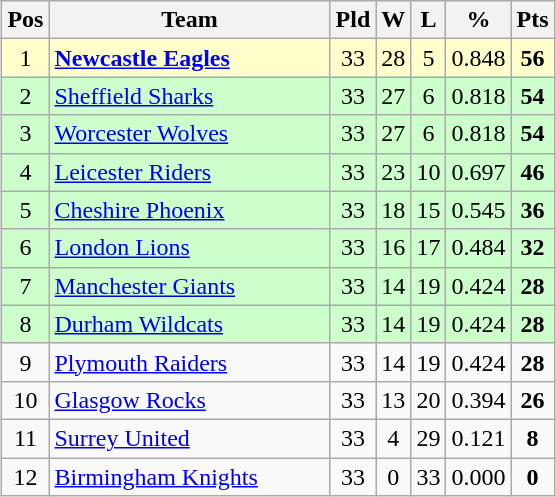<table class="wikitable" style="margin:1em auto; text-align: center;">
<tr>
<th>Pos</th>
<th scope="col" style="width: 180px;">Team</th>
<th>Pld</th>
<th>W</th>
<th>L</th>
<th>%</th>
<th>Pts</th>
</tr>
<tr style="background: #ffffcc;">
<td>1</td>
<td style="text-align:left;"><strong><a href='#'>Newcastle Eagles</a></strong></td>
<td>33</td>
<td>28</td>
<td>5</td>
<td>0.848</td>
<td><strong>56</strong></td>
</tr>
<tr style="background: #ccffcc;">
<td>2</td>
<td style="text-align:left;"><a href='#'>Sheffield Sharks</a></td>
<td>33</td>
<td>27</td>
<td>6</td>
<td>0.818</td>
<td><strong>54</strong></td>
</tr>
<tr style="background: #ccffcc;">
<td>3</td>
<td style="text-align:left;"><a href='#'>Worcester Wolves</a></td>
<td>33</td>
<td>27</td>
<td>6</td>
<td>0.818</td>
<td><strong>54</strong></td>
</tr>
<tr style="background: #ccffcc;">
<td>4</td>
<td style="text-align:left;"><a href='#'>Leicester Riders</a></td>
<td>33</td>
<td>23</td>
<td>10</td>
<td>0.697</td>
<td><strong>46</strong></td>
</tr>
<tr style="background: #ccffcc;">
<td>5</td>
<td style="text-align:left;"><a href='#'>Cheshire Phoenix</a></td>
<td>33</td>
<td>18</td>
<td>15</td>
<td>0.545</td>
<td><strong>36</strong></td>
</tr>
<tr style="background: #ccffcc;">
<td>6</td>
<td style="text-align:left;"><a href='#'>London Lions</a></td>
<td>33</td>
<td>16</td>
<td>17</td>
<td>0.484</td>
<td><strong>32</strong></td>
</tr>
<tr style="background: #ccffcc;">
<td>7</td>
<td style="text-align:left;"><a href='#'>Manchester Giants</a></td>
<td>33</td>
<td>14</td>
<td>19</td>
<td>0.424</td>
<td><strong>28</strong></td>
</tr>
<tr style="background: #ccffcc;">
<td>8</td>
<td style="text-align:left;"><a href='#'>Durham Wildcats</a></td>
<td>33</td>
<td>14</td>
<td>19</td>
<td>0.424</td>
<td><strong>28</strong></td>
</tr>
<tr>
<td>9</td>
<td style="text-align:left;"><a href='#'>Plymouth Raiders</a></td>
<td>33</td>
<td>14</td>
<td>19</td>
<td>0.424</td>
<td><strong>28</strong></td>
</tr>
<tr>
<td>10</td>
<td style="text-align:left;"><a href='#'>Glasgow Rocks</a></td>
<td>33</td>
<td>13</td>
<td>20</td>
<td>0.394</td>
<td><strong>26</strong></td>
</tr>
<tr>
<td>11</td>
<td style="text-align:left;"><a href='#'>Surrey United</a></td>
<td>33</td>
<td>4</td>
<td>29</td>
<td>0.121</td>
<td><strong>8</strong></td>
</tr>
<tr>
<td>12</td>
<td style="text-align:left;"><a href='#'>Birmingham Knights</a></td>
<td>33</td>
<td>0</td>
<td>33</td>
<td>0.000</td>
<td><strong>0</strong></td>
</tr>
</table>
